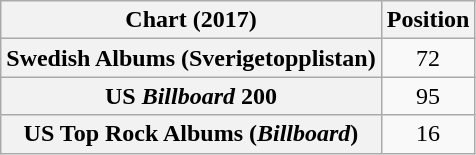<table class="wikitable sortable plainrowheaders">
<tr>
<th>Chart (2017)</th>
<th>Position</th>
</tr>
<tr>
<th scope="row">Swedish Albums (Sverigetopplistan)</th>
<td style="text-align:center;">72</td>
</tr>
<tr>
<th scope="row">US <em>Billboard</em> 200</th>
<td style="text-align:center;">95</td>
</tr>
<tr>
<th scope="row">US Top Rock Albums (<em>Billboard</em>)</th>
<td style="text-align:center;">16</td>
</tr>
</table>
